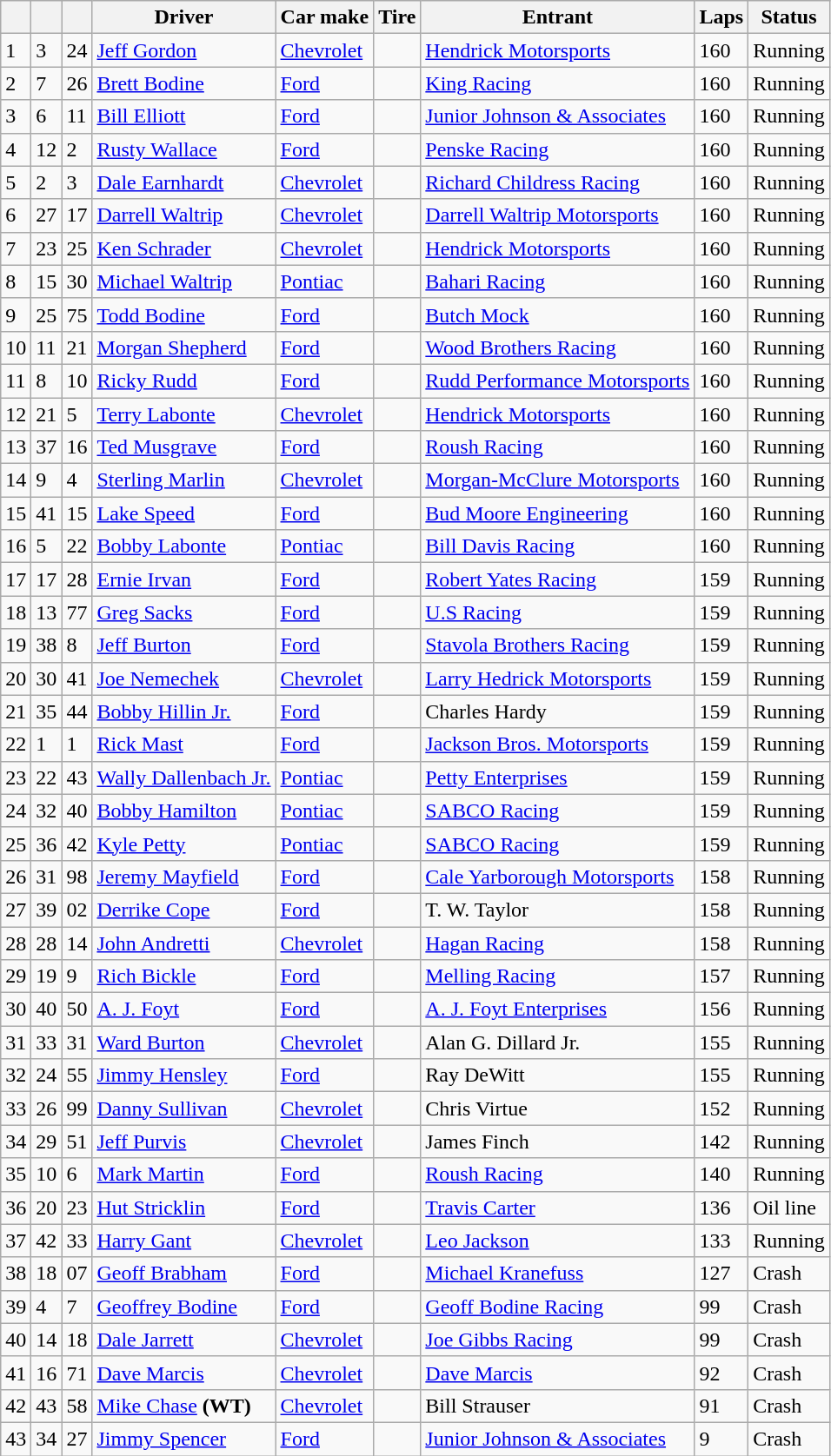<table class="wikitable">
<tr>
<th></th>
<th></th>
<th></th>
<th>Driver</th>
<th>Car make</th>
<th>Tire</th>
<th>Entrant</th>
<th>Laps</th>
<th>Status</th>
</tr>
<tr>
<td>1</td>
<td>3</td>
<td>24</td>
<td><a href='#'>Jeff Gordon</a></td>
<td><a href='#'>Chevrolet</a></td>
<td></td>
<td><a href='#'>Hendrick Motorsports</a></td>
<td>160</td>
<td>Running</td>
</tr>
<tr>
<td>2</td>
<td>7</td>
<td>26</td>
<td><a href='#'>Brett Bodine</a></td>
<td><a href='#'>Ford</a></td>
<td></td>
<td><a href='#'>King Racing</a></td>
<td>160</td>
<td>Running</td>
</tr>
<tr>
<td>3</td>
<td>6</td>
<td>11</td>
<td><a href='#'>Bill Elliott</a></td>
<td><a href='#'>Ford</a></td>
<td></td>
<td><a href='#'>Junior Johnson & Associates</a></td>
<td>160</td>
<td>Running</td>
</tr>
<tr>
<td>4</td>
<td>12</td>
<td>2</td>
<td><a href='#'>Rusty Wallace</a></td>
<td><a href='#'>Ford</a></td>
<td></td>
<td><a href='#'>Penske Racing</a></td>
<td>160</td>
<td>Running</td>
</tr>
<tr>
<td>5</td>
<td>2</td>
<td>3</td>
<td><a href='#'>Dale Earnhardt</a></td>
<td><a href='#'>Chevrolet</a></td>
<td></td>
<td><a href='#'>Richard Childress Racing</a></td>
<td>160</td>
<td>Running</td>
</tr>
<tr>
<td>6</td>
<td>27</td>
<td>17</td>
<td><a href='#'>Darrell Waltrip</a></td>
<td><a href='#'>Chevrolet</a></td>
<td></td>
<td><a href='#'>Darrell Waltrip Motorsports</a></td>
<td>160</td>
<td>Running</td>
</tr>
<tr>
<td>7</td>
<td>23</td>
<td>25</td>
<td><a href='#'>Ken Schrader</a></td>
<td><a href='#'>Chevrolet</a></td>
<td></td>
<td><a href='#'>Hendrick Motorsports</a></td>
<td>160</td>
<td>Running</td>
</tr>
<tr>
<td>8</td>
<td>15</td>
<td>30</td>
<td><a href='#'>Michael Waltrip</a></td>
<td><a href='#'>Pontiac</a></td>
<td></td>
<td><a href='#'>Bahari Racing</a></td>
<td>160</td>
<td>Running</td>
</tr>
<tr>
<td>9</td>
<td>25</td>
<td>75</td>
<td><a href='#'>Todd Bodine</a></td>
<td><a href='#'>Ford</a></td>
<td></td>
<td><a href='#'>Butch Mock</a></td>
<td>160</td>
<td>Running</td>
</tr>
<tr>
<td>10</td>
<td>11</td>
<td>21</td>
<td><a href='#'>Morgan Shepherd</a></td>
<td><a href='#'>Ford</a></td>
<td></td>
<td><a href='#'>Wood Brothers Racing</a></td>
<td>160</td>
<td>Running</td>
</tr>
<tr>
<td>11</td>
<td>8</td>
<td>10</td>
<td><a href='#'>Ricky Rudd</a></td>
<td><a href='#'>Ford</a></td>
<td></td>
<td><a href='#'>Rudd Performance Motorsports</a></td>
<td>160</td>
<td>Running</td>
</tr>
<tr>
<td>12</td>
<td>21</td>
<td>5</td>
<td><a href='#'>Terry Labonte</a></td>
<td><a href='#'>Chevrolet</a></td>
<td></td>
<td><a href='#'>Hendrick Motorsports</a></td>
<td>160</td>
<td>Running</td>
</tr>
<tr>
<td>13</td>
<td>37</td>
<td>16</td>
<td><a href='#'>Ted Musgrave</a></td>
<td><a href='#'>Ford</a></td>
<td></td>
<td><a href='#'>Roush Racing</a></td>
<td>160</td>
<td>Running</td>
</tr>
<tr>
<td>14</td>
<td>9</td>
<td>4</td>
<td><a href='#'>Sterling Marlin</a></td>
<td><a href='#'>Chevrolet</a></td>
<td></td>
<td><a href='#'>Morgan-McClure Motorsports</a></td>
<td>160</td>
<td>Running</td>
</tr>
<tr>
<td>15</td>
<td>41</td>
<td>15</td>
<td><a href='#'>Lake Speed</a></td>
<td><a href='#'>Ford</a></td>
<td></td>
<td><a href='#'>Bud Moore Engineering</a></td>
<td>160</td>
<td>Running</td>
</tr>
<tr>
<td>16</td>
<td>5</td>
<td>22</td>
<td><a href='#'>Bobby Labonte</a></td>
<td><a href='#'>Pontiac</a></td>
<td></td>
<td><a href='#'>Bill Davis Racing</a></td>
<td>160</td>
<td>Running</td>
</tr>
<tr>
<td>17</td>
<td>17</td>
<td>28</td>
<td><a href='#'>Ernie Irvan</a></td>
<td><a href='#'>Ford</a></td>
<td></td>
<td><a href='#'>Robert Yates Racing</a></td>
<td>159</td>
<td>Running</td>
</tr>
<tr>
<td>18</td>
<td>13</td>
<td>77</td>
<td><a href='#'>Greg Sacks</a></td>
<td><a href='#'>Ford</a></td>
<td></td>
<td><a href='#'>U.S Racing</a></td>
<td>159</td>
<td>Running</td>
</tr>
<tr>
<td>19</td>
<td>38</td>
<td>8</td>
<td><a href='#'>Jeff Burton</a> <strong></strong></td>
<td><a href='#'>Ford</a></td>
<td></td>
<td><a href='#'>Stavola Brothers Racing</a></td>
<td>159</td>
<td>Running</td>
</tr>
<tr>
<td>20</td>
<td>30</td>
<td>41</td>
<td><a href='#'>Joe Nemechek</a> <strong></strong></td>
<td><a href='#'>Chevrolet</a></td>
<td></td>
<td><a href='#'>Larry Hedrick Motorsports</a></td>
<td>159</td>
<td>Running</td>
</tr>
<tr>
<td>21</td>
<td>35</td>
<td>44</td>
<td><a href='#'>Bobby Hillin Jr.</a></td>
<td><a href='#'>Ford</a></td>
<td></td>
<td>Charles Hardy</td>
<td>159</td>
<td>Running</td>
</tr>
<tr>
<td>22</td>
<td>1</td>
<td>1</td>
<td><a href='#'>Rick Mast</a></td>
<td><a href='#'>Ford</a></td>
<td></td>
<td><a href='#'>Jackson Bros. Motorsports</a></td>
<td>159</td>
<td>Running</td>
</tr>
<tr>
<td>23</td>
<td>22</td>
<td>43</td>
<td><a href='#'>Wally Dallenbach Jr.</a></td>
<td><a href='#'>Pontiac</a></td>
<td></td>
<td><a href='#'>Petty Enterprises</a></td>
<td>159</td>
<td>Running</td>
</tr>
<tr>
<td>24</td>
<td>32</td>
<td>40</td>
<td><a href='#'>Bobby Hamilton</a></td>
<td><a href='#'>Pontiac</a></td>
<td></td>
<td><a href='#'>SABCO Racing</a></td>
<td>159</td>
<td>Running</td>
</tr>
<tr>
<td>25</td>
<td>36</td>
<td>42</td>
<td><a href='#'>Kyle Petty</a></td>
<td><a href='#'>Pontiac</a></td>
<td></td>
<td><a href='#'>SABCO Racing</a></td>
<td>159</td>
<td>Running</td>
</tr>
<tr>
<td>26</td>
<td>31</td>
<td>98</td>
<td><a href='#'>Jeremy Mayfield</a></td>
<td><a href='#'>Ford</a></td>
<td></td>
<td><a href='#'>Cale Yarborough Motorsports</a></td>
<td>158</td>
<td>Running</td>
</tr>
<tr>
<td>27</td>
<td>39</td>
<td>02</td>
<td><a href='#'>Derrike Cope</a></td>
<td><a href='#'>Ford</a></td>
<td></td>
<td>T. W. Taylor</td>
<td>158</td>
<td>Running</td>
</tr>
<tr>
<td>28</td>
<td>28</td>
<td>14</td>
<td><a href='#'>John Andretti</a> <strong></strong></td>
<td><a href='#'>Chevrolet</a></td>
<td></td>
<td><a href='#'>Hagan Racing</a></td>
<td>158</td>
<td>Running</td>
</tr>
<tr>
<td>29</td>
<td>19</td>
<td>9</td>
<td><a href='#'>Rich Bickle</a></td>
<td><a href='#'>Ford</a></td>
<td></td>
<td><a href='#'>Melling Racing</a></td>
<td>157</td>
<td>Running</td>
</tr>
<tr>
<td>30</td>
<td>40</td>
<td>50</td>
<td><a href='#'>A. J. Foyt</a></td>
<td><a href='#'>Ford</a></td>
<td></td>
<td><a href='#'>A. J. Foyt Enterprises</a></td>
<td>156</td>
<td>Running</td>
</tr>
<tr>
<td>31</td>
<td>33</td>
<td>31</td>
<td><a href='#'>Ward Burton</a> <strong></strong></td>
<td><a href='#'>Chevrolet</a></td>
<td></td>
<td>Alan G. Dillard Jr.</td>
<td>155</td>
<td>Running</td>
</tr>
<tr>
<td>32</td>
<td>24</td>
<td>55</td>
<td><a href='#'>Jimmy Hensley</a></td>
<td><a href='#'>Ford</a></td>
<td></td>
<td>Ray DeWitt</td>
<td>155</td>
<td>Running</td>
</tr>
<tr>
<td>33</td>
<td>26</td>
<td>99</td>
<td><a href='#'>Danny Sullivan</a></td>
<td><a href='#'>Chevrolet</a></td>
<td></td>
<td>Chris Virtue</td>
<td>152</td>
<td>Running</td>
</tr>
<tr>
<td>34</td>
<td>29</td>
<td>51</td>
<td><a href='#'>Jeff Purvis</a></td>
<td><a href='#'>Chevrolet</a></td>
<td></td>
<td>James Finch</td>
<td>142</td>
<td>Running</td>
</tr>
<tr>
<td>35</td>
<td>10</td>
<td>6</td>
<td><a href='#'>Mark Martin</a></td>
<td><a href='#'>Ford</a></td>
<td></td>
<td><a href='#'>Roush Racing</a></td>
<td>140</td>
<td>Running</td>
</tr>
<tr>
<td>36</td>
<td>20</td>
<td>23</td>
<td><a href='#'>Hut Stricklin</a></td>
<td><a href='#'>Ford</a></td>
<td></td>
<td><a href='#'>Travis Carter</a></td>
<td>136</td>
<td>Oil line</td>
</tr>
<tr>
<td>37</td>
<td>42</td>
<td>33</td>
<td><a href='#'>Harry Gant</a></td>
<td><a href='#'>Chevrolet</a></td>
<td></td>
<td><a href='#'>Leo Jackson</a></td>
<td>133</td>
<td>Running</td>
</tr>
<tr>
<td>38</td>
<td>18</td>
<td>07</td>
<td><a href='#'>Geoff Brabham</a></td>
<td><a href='#'>Ford</a></td>
<td></td>
<td><a href='#'>Michael Kranefuss</a></td>
<td>127</td>
<td>Crash</td>
</tr>
<tr>
<td>39</td>
<td>4</td>
<td>7</td>
<td><a href='#'>Geoffrey Bodine</a></td>
<td><a href='#'>Ford</a></td>
<td></td>
<td><a href='#'>Geoff Bodine Racing</a></td>
<td>99</td>
<td>Crash</td>
</tr>
<tr>
<td>40</td>
<td>14</td>
<td>18</td>
<td><a href='#'>Dale Jarrett</a></td>
<td><a href='#'>Chevrolet</a></td>
<td></td>
<td><a href='#'>Joe Gibbs Racing</a></td>
<td>99</td>
<td>Crash</td>
</tr>
<tr>
<td>41</td>
<td>16</td>
<td>71</td>
<td><a href='#'>Dave Marcis</a></td>
<td><a href='#'>Chevrolet</a></td>
<td></td>
<td><a href='#'>Dave Marcis</a></td>
<td>92</td>
<td>Crash</td>
</tr>
<tr>
<td>42</td>
<td>43</td>
<td>58</td>
<td><a href='#'>Mike Chase</a> <strong>(WT)</strong></td>
<td><a href='#'>Chevrolet</a></td>
<td></td>
<td>Bill Strauser</td>
<td>91</td>
<td>Crash</td>
</tr>
<tr>
<td>43</td>
<td>34</td>
<td>27</td>
<td><a href='#'>Jimmy Spencer</a></td>
<td><a href='#'>Ford</a></td>
<td></td>
<td><a href='#'>Junior Johnson & Associates</a></td>
<td>9</td>
<td>Crash</td>
</tr>
</table>
